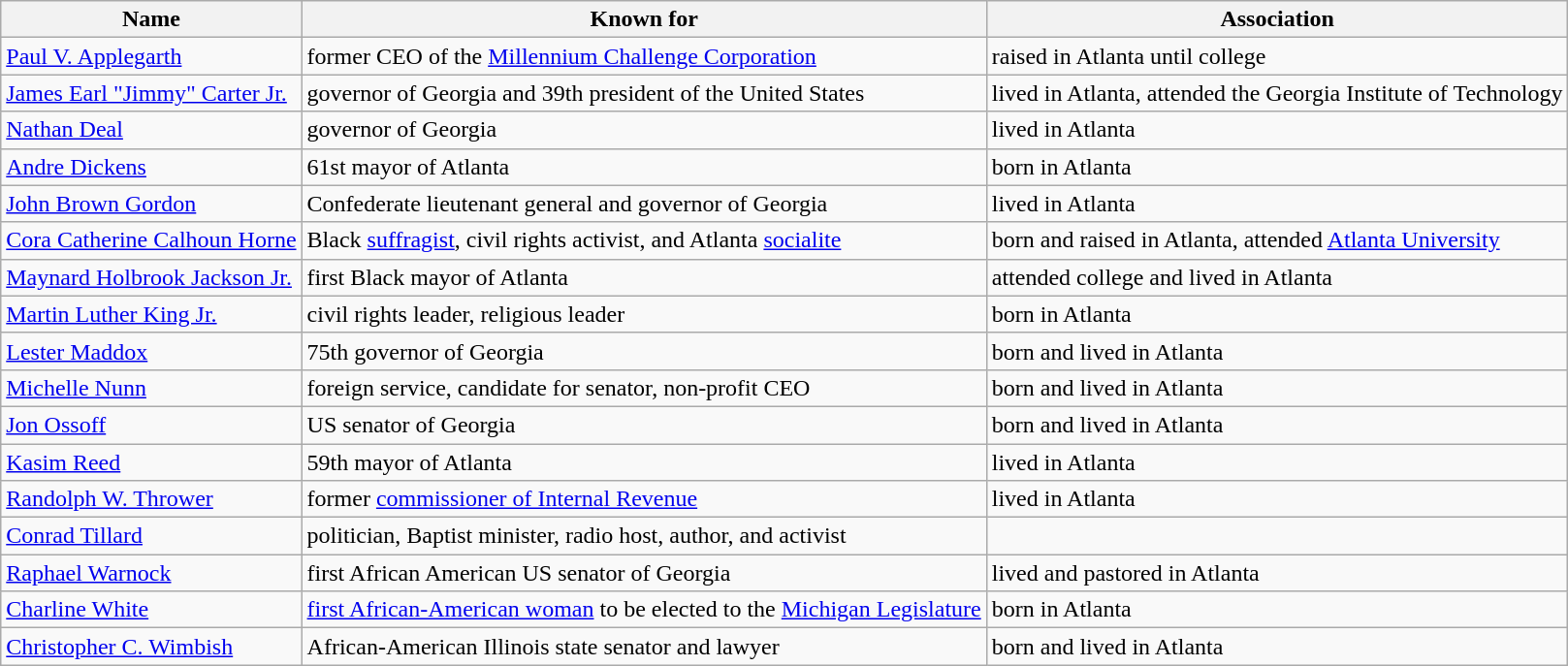<table class="wikitable sortable">
<tr>
<th>Name</th>
<th>Known for</th>
<th>Association</th>
</tr>
<tr>
<td><a href='#'>Paul V. Applegarth</a></td>
<td>former CEO of the <a href='#'>Millennium Challenge Corporation</a></td>
<td>raised in Atlanta until college</td>
</tr>
<tr>
<td><a href='#'>James Earl "Jimmy" Carter Jr.</a></td>
<td>governor of Georgia and 39th president of the United States</td>
<td>lived in Atlanta, attended the Georgia Institute of Technology</td>
</tr>
<tr>
<td><a href='#'>Nathan Deal</a></td>
<td>governor of Georgia</td>
<td>lived in Atlanta</td>
</tr>
<tr>
<td><a href='#'>Andre Dickens</a></td>
<td>61st mayor of Atlanta</td>
<td>born in Atlanta</td>
</tr>
<tr>
<td><a href='#'>John Brown Gordon</a></td>
<td>Confederate lieutenant general and governor of Georgia</td>
<td>lived in Atlanta</td>
</tr>
<tr>
<td><a href='#'>Cora Catherine Calhoun Horne</a></td>
<td>Black <a href='#'>suffragist</a>, civil rights activist, and Atlanta <a href='#'>socialite</a></td>
<td>born and raised in Atlanta, attended <a href='#'>Atlanta University</a></td>
</tr>
<tr>
<td><a href='#'>Maynard Holbrook Jackson Jr.</a></td>
<td>first Black mayor of Atlanta</td>
<td>attended college and lived in Atlanta</td>
</tr>
<tr>
<td><a href='#'>Martin Luther King Jr.</a></td>
<td>civil rights leader, religious leader</td>
<td>born in Atlanta</td>
</tr>
<tr>
<td><a href='#'>Lester Maddox</a></td>
<td>75th governor of Georgia</td>
<td>born and lived in Atlanta</td>
</tr>
<tr>
<td><a href='#'>Michelle Nunn</a></td>
<td>foreign service, candidate for senator, non-profit CEO</td>
<td>born and lived in Atlanta</td>
</tr>
<tr>
<td><a href='#'>Jon Ossoff</a></td>
<td>US senator of Georgia</td>
<td>born and lived in Atlanta</td>
</tr>
<tr>
<td><a href='#'>Kasim Reed</a></td>
<td>59th mayor of Atlanta</td>
<td>lived in Atlanta</td>
</tr>
<tr>
<td><a href='#'>Randolph W. Thrower</a></td>
<td>former <a href='#'>commissioner of Internal Revenue</a></td>
<td>lived in Atlanta</td>
</tr>
<tr>
<td><a href='#'>Conrad Tillard</a></td>
<td>politician, Baptist minister, radio host, author, and activist</td>
<td></td>
</tr>
<tr>
<td><a href='#'>Raphael Warnock</a></td>
<td>first African American US senator of Georgia</td>
<td>lived and pastored in Atlanta</td>
</tr>
<tr>
<td><a href='#'>Charline White</a></td>
<td><a href='#'>first African-American woman</a> to be elected to the <a href='#'>Michigan Legislature</a></td>
<td>born in Atlanta</td>
</tr>
<tr>
<td><a href='#'>Christopher C. Wimbish</a></td>
<td>African-American Illinois state senator and lawyer</td>
<td>born and lived in Atlanta</td>
</tr>
</table>
